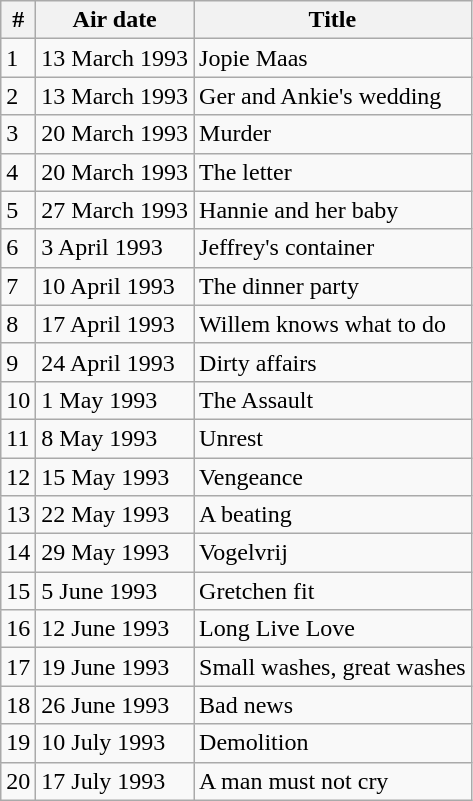<table class="wikitable">
<tr>
<th>#</th>
<th>Air date</th>
<th>Title</th>
</tr>
<tr>
<td>1</td>
<td>13 March 1993</td>
<td>Jopie Maas</td>
</tr>
<tr>
<td>2</td>
<td>13 March 1993</td>
<td>Ger and Ankie's wedding</td>
</tr>
<tr>
<td>3</td>
<td>20 March 1993</td>
<td>Murder</td>
</tr>
<tr>
<td>4</td>
<td>20 March 1993</td>
<td>The letter</td>
</tr>
<tr>
<td>5</td>
<td>27 March 1993</td>
<td>Hannie and her baby</td>
</tr>
<tr>
<td>6</td>
<td>3 April 1993</td>
<td>Jeffrey's container</td>
</tr>
<tr>
<td>7</td>
<td>10 April 1993</td>
<td>The dinner party</td>
</tr>
<tr>
<td>8</td>
<td>17 April 1993</td>
<td>Willem knows what to do</td>
</tr>
<tr>
<td>9</td>
<td>24 April 1993</td>
<td>Dirty affairs</td>
</tr>
<tr>
<td>10</td>
<td>1 May 1993</td>
<td>The Assault</td>
</tr>
<tr>
<td>11</td>
<td>8 May 1993</td>
<td>Unrest</td>
</tr>
<tr>
<td>12</td>
<td>15 May 1993</td>
<td>Vengeance</td>
</tr>
<tr>
<td>13</td>
<td>22 May 1993</td>
<td>A beating</td>
</tr>
<tr>
<td>14</td>
<td>29 May 1993</td>
<td>Vogelvrij</td>
</tr>
<tr>
<td>15</td>
<td>5 June 1993</td>
<td>Gretchen fit</td>
</tr>
<tr>
<td>16</td>
<td>12 June 1993</td>
<td>Long Live Love</td>
</tr>
<tr>
<td>17</td>
<td>19 June 1993</td>
<td>Small washes, great washes</td>
</tr>
<tr>
<td>18</td>
<td>26 June 1993</td>
<td>Bad news</td>
</tr>
<tr>
<td>19</td>
<td>10 July 1993</td>
<td>Demolition</td>
</tr>
<tr>
<td>20</td>
<td>17 July 1993</td>
<td>A man must not cry</td>
</tr>
</table>
